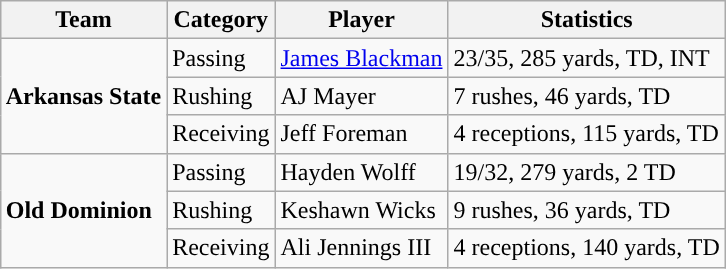<table class="wikitable" style="float: right;">
<tr>
<th>Team</th>
<th>Category</th>
<th>Player</th>
<th>Statistics</th>
</tr>
<tr>
<td rowspan=3><strong>Arkansas State</strong></td>
<td>Passing</td>
<td><a href='#'>James Blackman</a></td>
<td>23/35, 285 yards, TD, INT</td>
</tr>
<tr>
<td>Rushing</td>
<td>AJ Mayer</td>
<td>7 rushes, 46 yards, TD</td>
</tr>
<tr>
<td>Receiving</td>
<td>Jeff Foreman</td>
<td>4 receptions, 115 yards, TD</td>
</tr>
<tr>
<td rowspan=3><strong>Old Dominion</strong></td>
<td>Passing</td>
<td>Hayden Wolff</td>
<td>19/32, 279 yards, 2 TD</td>
</tr>
<tr>
<td>Rushing</td>
<td>Keshawn Wicks</td>
<td>9 rushes, 36 yards, TD</td>
</tr>
<tr>
<td>Receiving</td>
<td>Ali Jennings III</td>
<td>4 receptions, 140 yards, TD</td>
</tr>
</table>
